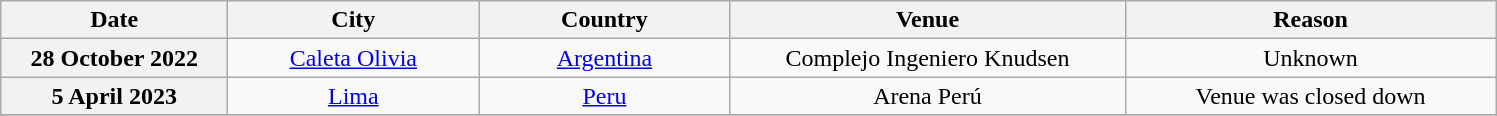<table class="wikitable plainrowheaders" style="text-align:center;">
<tr>
<th scope="col" style="width:9em;">Date</th>
<th scope="col" style="width:10em;">City</th>
<th scope="col" style="width:10em;">Country</th>
<th scope="col" style="width:16em;">Venue</th>
<th scope="col" style="width:15em;">Reason</th>
</tr>
<tr>
<th scope="row" style="text-align:center;">28 October 2022</th>
<td><a href='#'>Caleta Olivia</a></td>
<td><a href='#'>Argentina</a></td>
<td>Complejo Ingeniero Knudsen</td>
<td>Unknown</td>
</tr>
<tr>
<th scope="row" style="text-align:center;">5 April 2023</th>
<td><a href='#'>Lima</a></td>
<td><a href='#'>Peru</a></td>
<td>Arena Perú</td>
<td>Venue was closed down</td>
</tr>
<tr>
</tr>
</table>
